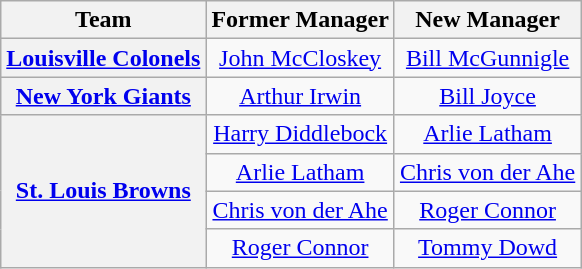<table class="wikitable plainrowheaders" style="text-align:center;">
<tr>
<th scope="col">Team</th>
<th scope="col">Former Manager</th>
<th scope="col">New Manager</th>
</tr>
<tr>
<th scope="row" style="text-align:center;"><a href='#'>Louisville Colonels</a></th>
<td><a href='#'>John McCloskey</a></td>
<td><a href='#'>Bill McGunnigle</a></td>
</tr>
<tr>
<th scope="row" style="text-align:center;"><a href='#'>New York Giants</a></th>
<td><a href='#'>Arthur Irwin</a></td>
<td><a href='#'>Bill Joyce</a></td>
</tr>
<tr>
<th rowspan="4" scope="row" style="text-align:center;"><a href='#'>St. Louis Browns</a></th>
<td><a href='#'>Harry Diddlebock</a></td>
<td><a href='#'>Arlie Latham</a></td>
</tr>
<tr>
<td><a href='#'>Arlie Latham</a></td>
<td><a href='#'>Chris von der Ahe</a></td>
</tr>
<tr>
<td><a href='#'>Chris von der Ahe</a></td>
<td><a href='#'>Roger Connor</a></td>
</tr>
<tr>
<td><a href='#'>Roger Connor</a></td>
<td><a href='#'>Tommy Dowd</a></td>
</tr>
</table>
